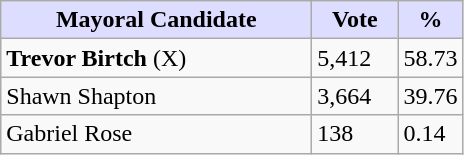<table class="wikitable">
<tr>
<th style="background:#ddf; width:200px;">Mayoral Candidate</th>
<th style="background:#ddf; width:50px;">Vote</th>
<th style="background:#ddf; width:30px;">%</th>
</tr>
<tr>
<td><strong>Trevor Birtch</strong> (X)</td>
<td>5,412</td>
<td>58.73</td>
</tr>
<tr>
<td>Shawn Shapton</td>
<td>3,664</td>
<td>39.76</td>
</tr>
<tr>
<td>Gabriel Rose</td>
<td>138</td>
<td>0.14</td>
</tr>
</table>
